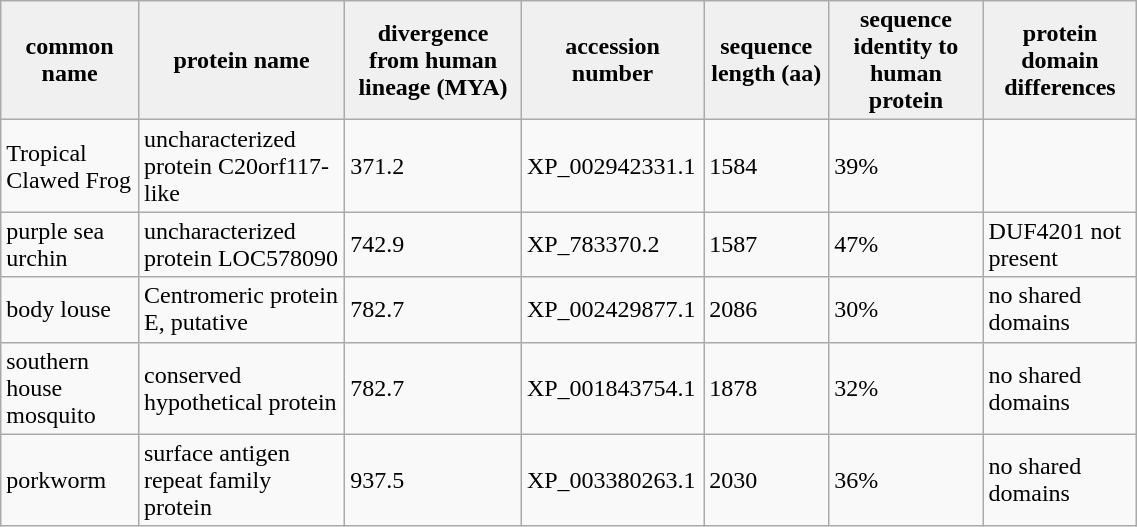<table class = "wikitable" style="width: 60%; ">
<tr>
<th align="center" style="background:#f0f0f0;"><strong>common name</strong></th>
<th align="center" style="background:#f0f0f0;"><strong>protein name</strong></th>
<th align="center" style="background:#f0f0f0;"><strong>divergence from human lineage (MYA)</strong></th>
<th align="center" style="background:#f0f0f0;"><strong>accession number</strong></th>
<th align="center" style="background:#f0f0f0;"><strong>sequence length (aa)</strong></th>
<th align="center" style="background:#f0f0f0;"><strong>sequence identity to human protein</strong></th>
<th align="center" style="background:#f0f0f0;"><strong>protein domain differences</strong></th>
</tr>
<tr>
<td>Tropical Clawed Frog</td>
<td>uncharacterized protein C20orf117-like</td>
<td>371.2</td>
<td>XP_002942331.1</td>
<td>1584</td>
<td>39%</td>
<td></td>
</tr>
<tr>
<td>purple sea urchin</td>
<td>uncharacterized protein LOC578090</td>
<td>742.9</td>
<td>XP_783370.2</td>
<td>1587</td>
<td>47%</td>
<td>DUF4201 not present</td>
</tr>
<tr>
<td>body louse</td>
<td>Centromeric protein E, putative</td>
<td>782.7</td>
<td>XP_002429877.1</td>
<td>2086</td>
<td>30%</td>
<td>no shared domains</td>
</tr>
<tr>
<td>southern house mosquito</td>
<td>conserved hypothetical protein</td>
<td>782.7</td>
<td>XP_001843754.1</td>
<td>1878</td>
<td>32%</td>
<td>no shared domains</td>
</tr>
<tr>
<td>porkworm</td>
<td>surface antigen repeat family protein</td>
<td>937.5</td>
<td>XP_003380263.1</td>
<td>2030</td>
<td>36%</td>
<td>no shared domains</td>
</tr>
</table>
